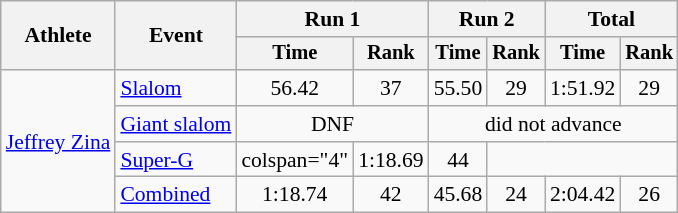<table class="wikitable" style="font-size:90%">
<tr>
<th rowspan=2>Athlete</th>
<th rowspan=2>Event</th>
<th colspan=2>Run 1</th>
<th colspan=2>Run 2</th>
<th colspan=2>Total</th>
</tr>
<tr style="font-size:95%">
<th>Time</th>
<th>Rank</th>
<th>Time</th>
<th>Rank</th>
<th>Time</th>
<th>Rank</th>
</tr>
<tr align=center>
<td align="left" rowspan="4"><a href='#'>Jeffrey Zina</a></td>
<td align="left"><a href='#'>Slalom</a></td>
<td>56.42</td>
<td>37</td>
<td>55.50</td>
<td>29</td>
<td>1:51.92</td>
<td>29</td>
</tr>
<tr align=center>
<td align="left"><a href='#'>Giant slalom</a></td>
<td colspan=2>DNF</td>
<td colspan=4>did not advance</td>
</tr>
<tr align=center>
<td align="left"><a href='#'>Super-G</a></td>
<td>colspan="4" </td>
<td>1:18.69</td>
<td>44</td>
</tr>
<tr align=center>
<td align="left"><a href='#'>Combined</a></td>
<td>1:18.74</td>
<td>42</td>
<td>45.68</td>
<td>24</td>
<td>2:04.42</td>
<td>26</td>
</tr>
</table>
